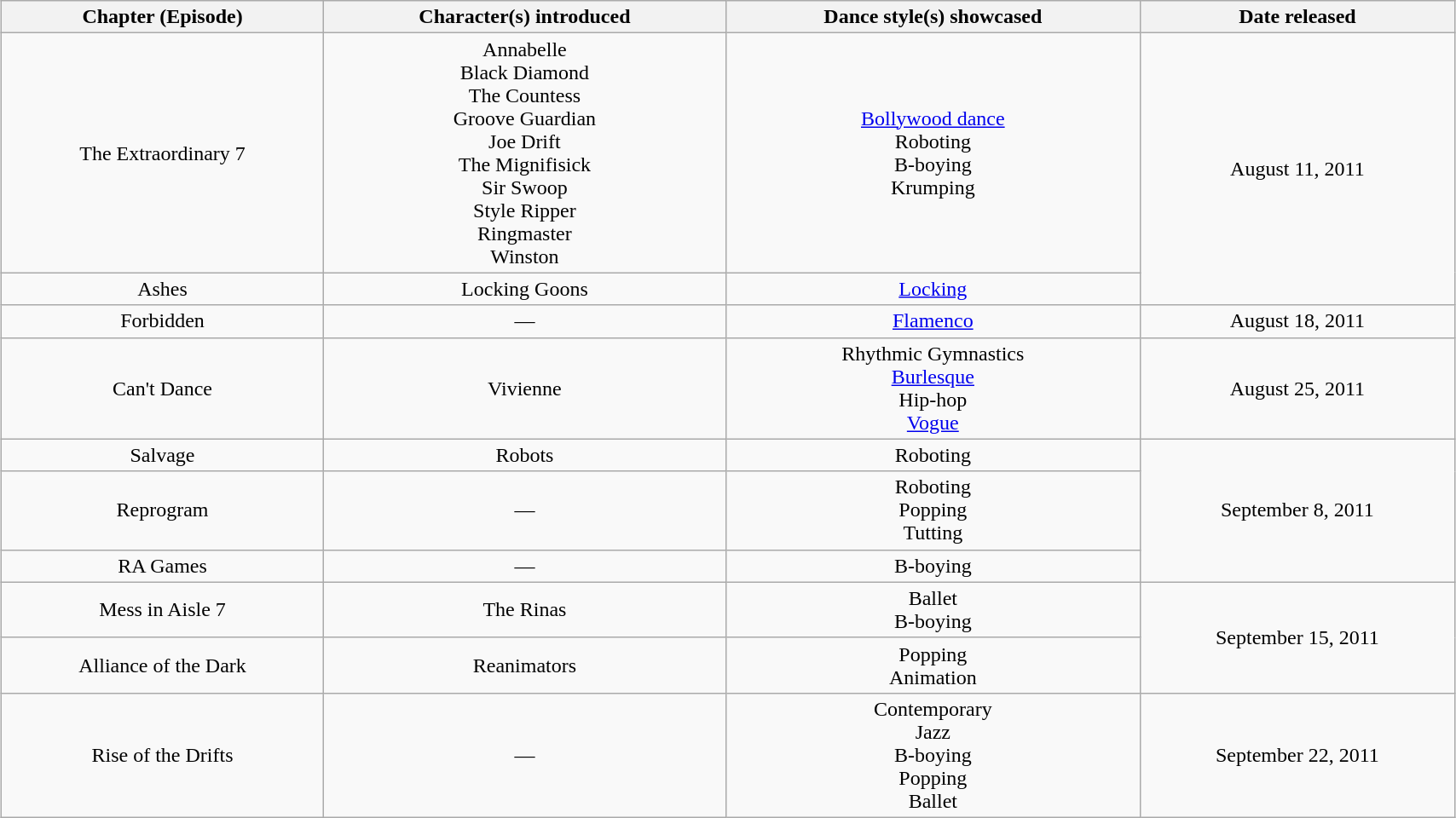<table class="wikitable collapsible"  style="margin:1em auto; white-space:wrap; text-align:center; width:90%;">
<tr>
<th>Chapter (Episode)</th>
<th>Character(s) introduced</th>
<th>Dance style(s) showcased</th>
<th>Date released</th>
</tr>
<tr>
<td>The Extraordinary 7</td>
<td>Annabelle<br>Black Diamond<br>The Countess<br>Groove Guardian<br>Joe Drift<br>The Mignifisick<br>Sir Swoop<br>Style Ripper<br>Ringmaster<br>Winston</td>
<td><a href='#'>Bollywood dance</a><br>Roboting<br>B-boying<br>Krumping</td>
<td rowspan="2">August 11, 2011</td>
</tr>
<tr>
<td>Ashes</td>
<td>Locking Goons</td>
<td><a href='#'>Locking</a></td>
</tr>
<tr>
<td>Forbidden</td>
<td>—</td>
<td><a href='#'>Flamenco</a></td>
<td>August 18, 2011</td>
</tr>
<tr>
<td>Can't Dance</td>
<td>Vivienne</td>
<td>Rhythmic Gymnastics<br><a href='#'>Burlesque</a><br>Hip-hop<br><a href='#'>Vogue</a></td>
<td>August 25, 2011</td>
</tr>
<tr>
<td>Salvage</td>
<td>Robots</td>
<td>Roboting</td>
<td rowspan="3">September 8, 2011</td>
</tr>
<tr>
<td>Reprogram</td>
<td>—</td>
<td>Roboting<br>Popping<br>Tutting</td>
</tr>
<tr>
<td>RA Games</td>
<td>—</td>
<td>B-boying</td>
</tr>
<tr>
<td>Mess in Aisle 7</td>
<td>The Rinas</td>
<td>Ballet<br>B-boying</td>
<td rowspan="2">September 15, 2011</td>
</tr>
<tr>
<td>Alliance of the Dark</td>
<td>Reanimators</td>
<td>Popping<br>Animation</td>
</tr>
<tr>
<td>Rise of the Drifts</td>
<td>—</td>
<td>Contemporary<br>Jazz<br>B-boying<br>Popping<br>Ballet<br></td>
<td>September 22, 2011</td>
</tr>
</table>
